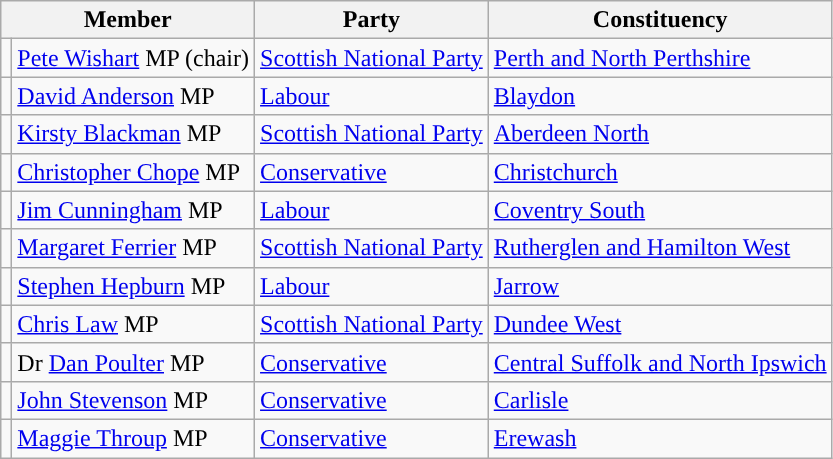<table class="wikitable">
<tr>
<th colspan="2" valign="top">Member</th>
<th valign="top">Party</th>
<th valign="top">Constituency</th>
</tr>
<tr>
<td style="color:inherit;background:"></td>
<td><a href='#'>Pete Wishart</a> MP (chair)</td>
<td><a href='#'>Scottish National Party</a></td>
<td><a href='#'>Perth and North Perthshire</a></td>
</tr>
<tr>
<td style="color:inherit;background:"></td>
<td><a href='#'>David Anderson</a> MP</td>
<td><a href='#'>Labour</a></td>
<td><a href='#'>Blaydon</a></td>
</tr>
<tr>
<td style="color:inherit;background:"></td>
<td><a href='#'>Kirsty Blackman</a> MP</td>
<td><a href='#'>Scottish National Party</a></td>
<td><a href='#'>Aberdeen North</a></td>
</tr>
<tr>
<td style="color:inherit;background:"></td>
<td><a href='#'>Christopher Chope</a> MP</td>
<td><a href='#'>Conservative</a></td>
<td><a href='#'>Christchurch</a></td>
</tr>
<tr>
<td style="color:inherit;background:"></td>
<td><a href='#'>Jim Cunningham</a> MP</td>
<td><a href='#'>Labour</a></td>
<td><a href='#'>Coventry South</a></td>
</tr>
<tr>
<td style="color:inherit;background:"></td>
<td><a href='#'>Margaret Ferrier</a> MP</td>
<td><a href='#'>Scottish National Party</a></td>
<td><a href='#'>Rutherglen and Hamilton West</a></td>
</tr>
<tr>
<td style="color:inherit;background:"></td>
<td><a href='#'>Stephen Hepburn</a> MP</td>
<td><a href='#'>Labour</a></td>
<td><a href='#'>Jarrow</a></td>
</tr>
<tr>
<td style="color:inherit;background:"></td>
<td><a href='#'>Chris Law</a> MP</td>
<td><a href='#'>Scottish National Party</a></td>
<td><a href='#'>Dundee West</a></td>
</tr>
<tr>
<td style="color:inherit;background:"></td>
<td>Dr <a href='#'>Dan Poulter</a> MP</td>
<td><a href='#'>Conservative</a></td>
<td><a href='#'>Central Suffolk and North Ipswich</a></td>
</tr>
<tr>
<td style="color:inherit;background:"></td>
<td><a href='#'>John Stevenson</a> MP</td>
<td><a href='#'>Conservative</a></td>
<td><a href='#'>Carlisle</a></td>
</tr>
<tr>
<td style="color:inherit;background:"></td>
<td><a href='#'>Maggie Throup</a> MP</td>
<td><a href='#'>Conservative</a></td>
<td><a href='#'>Erewash</a></td>
</tr>
</table>
